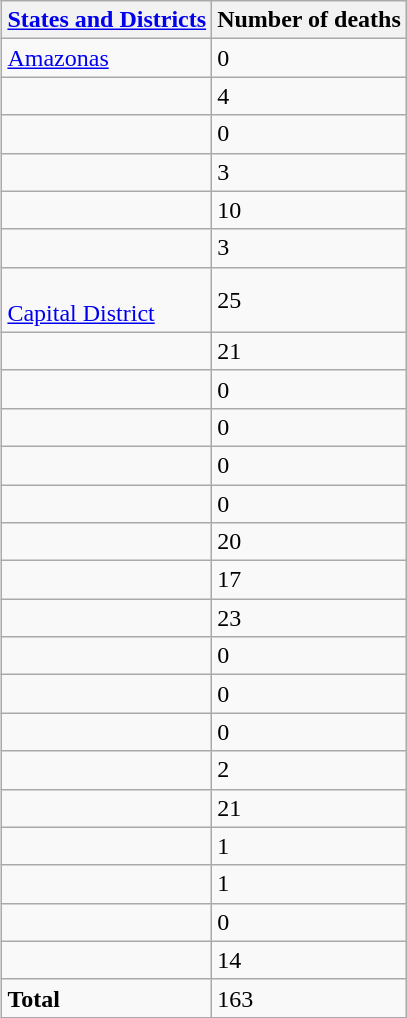<table class="wikitable sortable"  align=right>
<tr>
<th><a href='#'>States and Districts</a></th>
<th>Number of deaths</th>
</tr>
<tr>
<td><a href='#'>Amazonas</a></td>
<td>0</td>
</tr>
<tr>
<td></td>
<td>4</td>
</tr>
<tr>
<td></td>
<td>0</td>
</tr>
<tr>
<td></td>
<td>3</td>
</tr>
<tr>
<td></td>
<td>10</td>
</tr>
<tr>
<td></td>
<td>3</td>
</tr>
<tr>
<td><br> <a href='#'>Capital District </a></td>
<td>25</td>
</tr>
<tr>
<td></td>
<td>21</td>
</tr>
<tr>
<td></td>
<td>0</td>
</tr>
<tr>
<td></td>
<td>0</td>
</tr>
<tr>
<td></td>
<td>0</td>
</tr>
<tr>
<td></td>
<td>0</td>
</tr>
<tr>
<td></td>
<td>20</td>
</tr>
<tr>
<td></td>
<td>17</td>
</tr>
<tr>
<td></td>
<td>23</td>
</tr>
<tr>
<td></td>
<td>0</td>
</tr>
<tr>
<td></td>
<td>0</td>
</tr>
<tr>
<td></td>
<td>0</td>
</tr>
<tr>
<td></td>
<td>2</td>
</tr>
<tr>
<td></td>
<td>21</td>
</tr>
<tr>
<td></td>
<td>1</td>
</tr>
<tr>
<td></td>
<td>1</td>
</tr>
<tr>
<td></td>
<td>0</td>
</tr>
<tr>
<td></td>
<td>14</td>
</tr>
<tr>
<td><strong>Total</strong></td>
<td>163</td>
</tr>
</table>
